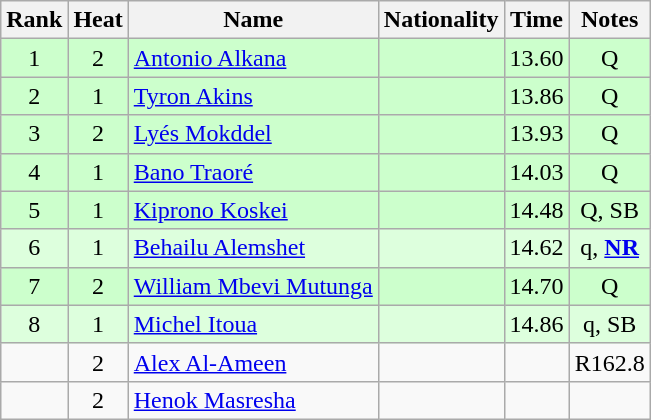<table class="wikitable sortable" style="text-align:center">
<tr>
<th>Rank</th>
<th>Heat</th>
<th>Name</th>
<th>Nationality</th>
<th>Time</th>
<th>Notes</th>
</tr>
<tr bgcolor=ccffcc>
<td>1</td>
<td>2</td>
<td align=left><a href='#'>Antonio Alkana</a></td>
<td align=left></td>
<td>13.60</td>
<td>Q</td>
</tr>
<tr bgcolor=ccffcc>
<td>2</td>
<td>1</td>
<td align=left><a href='#'>Tyron Akins</a></td>
<td align=left></td>
<td>13.86</td>
<td>Q</td>
</tr>
<tr bgcolor=ccffcc>
<td>3</td>
<td>2</td>
<td align=left><a href='#'>Lyés Mokddel</a></td>
<td align=left></td>
<td>13.93</td>
<td>Q</td>
</tr>
<tr bgcolor=ccffcc>
<td>4</td>
<td>1</td>
<td align=left><a href='#'>Bano Traoré</a></td>
<td align=left></td>
<td>14.03</td>
<td>Q</td>
</tr>
<tr bgcolor=ccffcc>
<td>5</td>
<td>1</td>
<td align=left><a href='#'>Kiprono Koskei</a></td>
<td align=left></td>
<td>14.48</td>
<td>Q, SB</td>
</tr>
<tr bgcolor=ddffdd>
<td>6</td>
<td>1</td>
<td align=left><a href='#'>Behailu Alemshet</a></td>
<td align=left></td>
<td>14.62</td>
<td>q, <strong><a href='#'>NR</a></strong></td>
</tr>
<tr bgcolor=ccffcc>
<td>7</td>
<td>2</td>
<td align=left><a href='#'>William Mbevi Mutunga</a></td>
<td align=left></td>
<td>14.70</td>
<td>Q</td>
</tr>
<tr bgcolor=ddffdd>
<td>8</td>
<td>1</td>
<td align=left><a href='#'>Michel Itoua</a></td>
<td align=left></td>
<td>14.86</td>
<td>q, SB</td>
</tr>
<tr>
<td></td>
<td>2</td>
<td align=left><a href='#'>Alex Al-Ameen</a></td>
<td align=left></td>
<td></td>
<td>R162.8</td>
</tr>
<tr>
<td></td>
<td>2</td>
<td align=left><a href='#'>Henok Masresha</a></td>
<td align=left></td>
<td></td>
<td></td>
</tr>
</table>
